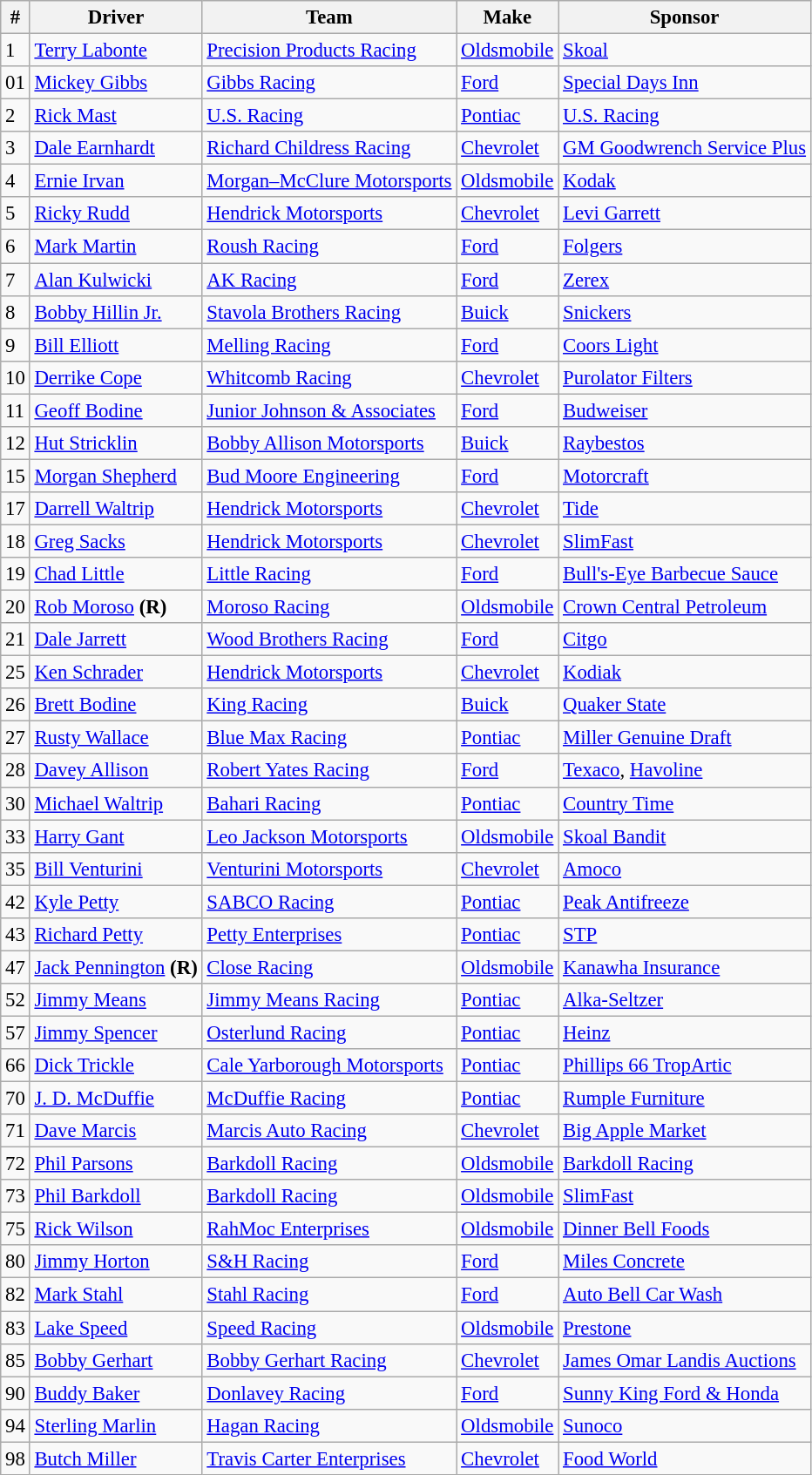<table class="wikitable" style="font-size:95%">
<tr>
<th>#</th>
<th>Driver</th>
<th>Team</th>
<th>Make</th>
<th>Sponsor</th>
</tr>
<tr>
<td>1</td>
<td><a href='#'>Terry Labonte</a></td>
<td><a href='#'>Precision Products Racing</a></td>
<td><a href='#'>Oldsmobile</a></td>
<td><a href='#'>Skoal</a></td>
</tr>
<tr>
<td>01</td>
<td><a href='#'>Mickey Gibbs</a></td>
<td><a href='#'>Gibbs Racing</a></td>
<td><a href='#'>Ford</a></td>
<td><a href='#'>Special Days Inn</a></td>
</tr>
<tr>
<td>2</td>
<td><a href='#'>Rick Mast</a></td>
<td><a href='#'>U.S. Racing</a></td>
<td><a href='#'>Pontiac</a></td>
<td><a href='#'>U.S. Racing</a></td>
</tr>
<tr>
<td>3</td>
<td><a href='#'>Dale Earnhardt</a></td>
<td><a href='#'>Richard Childress Racing</a></td>
<td><a href='#'>Chevrolet</a></td>
<td><a href='#'>GM Goodwrench Service Plus</a></td>
</tr>
<tr>
<td>4</td>
<td><a href='#'>Ernie Irvan</a></td>
<td><a href='#'>Morgan–McClure Motorsports</a></td>
<td><a href='#'>Oldsmobile</a></td>
<td><a href='#'>Kodak</a></td>
</tr>
<tr>
<td>5</td>
<td><a href='#'>Ricky Rudd</a></td>
<td><a href='#'>Hendrick Motorsports</a></td>
<td><a href='#'>Chevrolet</a></td>
<td><a href='#'>Levi Garrett</a></td>
</tr>
<tr>
<td>6</td>
<td><a href='#'>Mark Martin</a></td>
<td><a href='#'>Roush Racing</a></td>
<td><a href='#'>Ford</a></td>
<td><a href='#'>Folgers</a></td>
</tr>
<tr>
<td>7</td>
<td><a href='#'>Alan Kulwicki</a></td>
<td><a href='#'>AK Racing</a></td>
<td><a href='#'>Ford</a></td>
<td><a href='#'>Zerex</a></td>
</tr>
<tr>
<td>8</td>
<td><a href='#'>Bobby Hillin Jr.</a></td>
<td><a href='#'>Stavola Brothers Racing</a></td>
<td><a href='#'>Buick</a></td>
<td><a href='#'>Snickers</a></td>
</tr>
<tr>
<td>9</td>
<td><a href='#'>Bill Elliott</a></td>
<td><a href='#'>Melling Racing</a></td>
<td><a href='#'>Ford</a></td>
<td><a href='#'>Coors Light</a></td>
</tr>
<tr>
<td>10</td>
<td><a href='#'>Derrike Cope</a></td>
<td><a href='#'>Whitcomb Racing</a></td>
<td><a href='#'>Chevrolet</a></td>
<td><a href='#'>Purolator Filters</a></td>
</tr>
<tr>
<td>11</td>
<td><a href='#'>Geoff Bodine</a></td>
<td><a href='#'>Junior Johnson & Associates</a></td>
<td><a href='#'>Ford</a></td>
<td><a href='#'>Budweiser</a></td>
</tr>
<tr>
<td>12</td>
<td><a href='#'>Hut Stricklin</a></td>
<td><a href='#'>Bobby Allison Motorsports</a></td>
<td><a href='#'>Buick</a></td>
<td><a href='#'>Raybestos</a></td>
</tr>
<tr>
<td>15</td>
<td><a href='#'>Morgan Shepherd</a></td>
<td><a href='#'>Bud Moore Engineering</a></td>
<td><a href='#'>Ford</a></td>
<td><a href='#'>Motorcraft</a></td>
</tr>
<tr>
<td>17</td>
<td><a href='#'>Darrell Waltrip</a></td>
<td><a href='#'>Hendrick Motorsports</a></td>
<td><a href='#'>Chevrolet</a></td>
<td><a href='#'>Tide</a></td>
</tr>
<tr>
<td>18</td>
<td><a href='#'>Greg Sacks</a></td>
<td><a href='#'>Hendrick Motorsports</a></td>
<td><a href='#'>Chevrolet</a></td>
<td><a href='#'>SlimFast</a></td>
</tr>
<tr>
<td>19</td>
<td><a href='#'>Chad Little</a></td>
<td><a href='#'>Little Racing</a></td>
<td><a href='#'>Ford</a></td>
<td><a href='#'>Bull's-Eye Barbecue Sauce</a></td>
</tr>
<tr>
<td>20</td>
<td><a href='#'>Rob Moroso</a> <strong>(R)</strong></td>
<td><a href='#'>Moroso Racing</a></td>
<td><a href='#'>Oldsmobile</a></td>
<td><a href='#'>Crown Central Petroleum</a></td>
</tr>
<tr>
<td>21</td>
<td><a href='#'>Dale Jarrett</a></td>
<td><a href='#'>Wood Brothers Racing</a></td>
<td><a href='#'>Ford</a></td>
<td><a href='#'>Citgo</a></td>
</tr>
<tr>
<td>25</td>
<td><a href='#'>Ken Schrader</a></td>
<td><a href='#'>Hendrick Motorsports</a></td>
<td><a href='#'>Chevrolet</a></td>
<td><a href='#'>Kodiak</a></td>
</tr>
<tr>
<td>26</td>
<td><a href='#'>Brett Bodine</a></td>
<td><a href='#'>King Racing</a></td>
<td><a href='#'>Buick</a></td>
<td><a href='#'>Quaker State</a></td>
</tr>
<tr>
<td>27</td>
<td><a href='#'>Rusty Wallace</a></td>
<td><a href='#'>Blue Max Racing</a></td>
<td><a href='#'>Pontiac</a></td>
<td><a href='#'>Miller Genuine Draft</a></td>
</tr>
<tr>
<td>28</td>
<td><a href='#'>Davey Allison</a></td>
<td><a href='#'>Robert Yates Racing</a></td>
<td><a href='#'>Ford</a></td>
<td><a href='#'>Texaco</a>, <a href='#'>Havoline</a></td>
</tr>
<tr>
<td>30</td>
<td><a href='#'>Michael Waltrip</a></td>
<td><a href='#'>Bahari Racing</a></td>
<td><a href='#'>Pontiac</a></td>
<td><a href='#'>Country Time</a></td>
</tr>
<tr>
<td>33</td>
<td><a href='#'>Harry Gant</a></td>
<td><a href='#'>Leo Jackson Motorsports</a></td>
<td><a href='#'>Oldsmobile</a></td>
<td><a href='#'>Skoal Bandit</a></td>
</tr>
<tr>
<td>35</td>
<td><a href='#'>Bill Venturini</a></td>
<td><a href='#'>Venturini Motorsports</a></td>
<td><a href='#'>Chevrolet</a></td>
<td><a href='#'>Amoco</a></td>
</tr>
<tr>
<td>42</td>
<td><a href='#'>Kyle Petty</a></td>
<td><a href='#'>SABCO Racing</a></td>
<td><a href='#'>Pontiac</a></td>
<td><a href='#'>Peak Antifreeze</a></td>
</tr>
<tr>
<td>43</td>
<td><a href='#'>Richard Petty</a></td>
<td><a href='#'>Petty Enterprises</a></td>
<td><a href='#'>Pontiac</a></td>
<td><a href='#'>STP</a></td>
</tr>
<tr>
<td>47</td>
<td><a href='#'>Jack Pennington</a> <strong>(R)</strong></td>
<td><a href='#'>Close Racing</a></td>
<td><a href='#'>Oldsmobile</a></td>
<td><a href='#'>Kanawha Insurance</a></td>
</tr>
<tr>
<td>52</td>
<td><a href='#'>Jimmy Means</a></td>
<td><a href='#'>Jimmy Means Racing</a></td>
<td><a href='#'>Pontiac</a></td>
<td><a href='#'>Alka-Seltzer</a></td>
</tr>
<tr>
<td>57</td>
<td><a href='#'>Jimmy Spencer</a></td>
<td><a href='#'>Osterlund Racing</a></td>
<td><a href='#'>Pontiac</a></td>
<td><a href='#'>Heinz</a></td>
</tr>
<tr>
<td>66</td>
<td><a href='#'>Dick Trickle</a></td>
<td><a href='#'>Cale Yarborough Motorsports</a></td>
<td><a href='#'>Pontiac</a></td>
<td><a href='#'>Phillips 66 TropArtic</a></td>
</tr>
<tr>
<td>70</td>
<td><a href='#'>J. D. McDuffie</a></td>
<td><a href='#'>McDuffie Racing</a></td>
<td><a href='#'>Pontiac</a></td>
<td><a href='#'>Rumple Furniture</a></td>
</tr>
<tr>
<td>71</td>
<td><a href='#'>Dave Marcis</a></td>
<td><a href='#'>Marcis Auto Racing</a></td>
<td><a href='#'>Chevrolet</a></td>
<td><a href='#'>Big Apple Market</a></td>
</tr>
<tr>
<td>72</td>
<td><a href='#'>Phil Parsons</a></td>
<td><a href='#'>Barkdoll Racing</a></td>
<td><a href='#'>Oldsmobile</a></td>
<td><a href='#'>Barkdoll Racing</a></td>
</tr>
<tr>
<td>73</td>
<td><a href='#'>Phil Barkdoll</a></td>
<td><a href='#'>Barkdoll Racing</a></td>
<td><a href='#'>Oldsmobile</a></td>
<td><a href='#'>SlimFast</a></td>
</tr>
<tr>
<td>75</td>
<td><a href='#'>Rick Wilson</a></td>
<td><a href='#'>RahMoc Enterprises</a></td>
<td><a href='#'>Oldsmobile</a></td>
<td><a href='#'>Dinner Bell Foods</a></td>
</tr>
<tr>
<td>80</td>
<td><a href='#'>Jimmy Horton</a></td>
<td><a href='#'>S&H Racing</a></td>
<td><a href='#'>Ford</a></td>
<td><a href='#'>Miles Concrete</a></td>
</tr>
<tr>
<td>82</td>
<td><a href='#'>Mark Stahl</a></td>
<td><a href='#'>Stahl Racing</a></td>
<td><a href='#'>Ford</a></td>
<td><a href='#'>Auto Bell Car Wash</a></td>
</tr>
<tr>
<td>83</td>
<td><a href='#'>Lake Speed</a></td>
<td><a href='#'>Speed Racing</a></td>
<td><a href='#'>Oldsmobile</a></td>
<td><a href='#'>Prestone</a></td>
</tr>
<tr>
<td>85</td>
<td><a href='#'>Bobby Gerhart</a></td>
<td><a href='#'>Bobby Gerhart Racing</a></td>
<td><a href='#'>Chevrolet</a></td>
<td><a href='#'>James Omar Landis Auctions</a></td>
</tr>
<tr>
<td>90</td>
<td><a href='#'>Buddy Baker</a></td>
<td><a href='#'>Donlavey Racing</a></td>
<td><a href='#'>Ford</a></td>
<td><a href='#'>Sunny King Ford & Honda</a></td>
</tr>
<tr>
<td>94</td>
<td><a href='#'>Sterling Marlin</a></td>
<td><a href='#'>Hagan Racing</a></td>
<td><a href='#'>Oldsmobile</a></td>
<td><a href='#'>Sunoco</a></td>
</tr>
<tr>
<td>98</td>
<td><a href='#'>Butch Miller</a></td>
<td><a href='#'>Travis Carter Enterprises</a></td>
<td><a href='#'>Chevrolet</a></td>
<td><a href='#'>Food World</a></td>
</tr>
</table>
